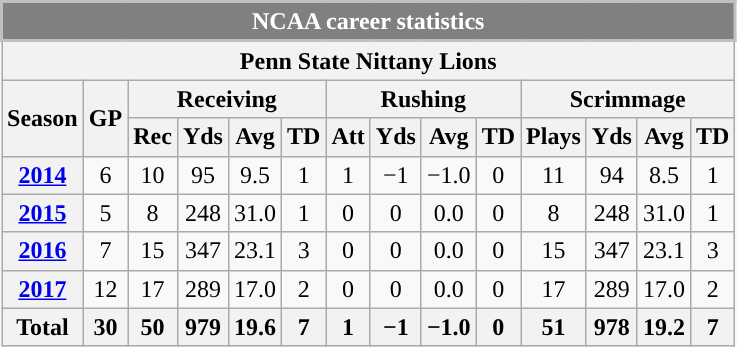<table class=wikitable style="text-align:center;">
<tr>
<th colspan="14" style="background:gray; border:2px solid silver; color:white;">NCAA career statistics</th>
</tr>
<tr>
<th colspan="14">Penn State Nittany Lions</th>
</tr>
<tr>
<th rowspan="2">Season</th>
<th rowspan="2">GP</th>
<th colspan="4">Receiving</th>
<th colspan="4">Rushing</th>
<th colspan="4">Scrimmage</th>
</tr>
<tr>
<th>Rec</th>
<th>Yds</th>
<th>Avg</th>
<th>TD</th>
<th>Att</th>
<th>Yds</th>
<th>Avg</th>
<th>TD</th>
<th>Plays</th>
<th>Yds</th>
<th>Avg</th>
<th>TD</th>
</tr>
<tr>
<th><a href='#'>2014</a></th>
<td>6</td>
<td>10</td>
<td>95</td>
<td>9.5</td>
<td>1</td>
<td>1</td>
<td>−1</td>
<td>−1.0</td>
<td>0</td>
<td>11</td>
<td>94</td>
<td>8.5</td>
<td>1</td>
</tr>
<tr>
<th><a href='#'>2015</a></th>
<td>5</td>
<td>8</td>
<td>248</td>
<td>31.0</td>
<td>1</td>
<td>0</td>
<td>0</td>
<td>0.0</td>
<td>0</td>
<td>8</td>
<td>248</td>
<td>31.0</td>
<td>1</td>
</tr>
<tr>
<th><a href='#'>2016</a></th>
<td>7</td>
<td>15</td>
<td>347</td>
<td>23.1</td>
<td>3</td>
<td>0</td>
<td>0</td>
<td>0.0</td>
<td>0</td>
<td>15</td>
<td>347</td>
<td>23.1</td>
<td>3</td>
</tr>
<tr>
<th><a href='#'>2017</a></th>
<td>12</td>
<td>17</td>
<td>289</td>
<td>17.0</td>
<td>2</td>
<td>0</td>
<td>0</td>
<td>0.0</td>
<td>0</td>
<td>17</td>
<td>289</td>
<td>17.0</td>
<td>2</td>
</tr>
<tr>
<th>Total</th>
<th>30</th>
<th>50</th>
<th>979</th>
<th>19.6</th>
<th>7</th>
<th>1</th>
<th>−1</th>
<th>−1.0</th>
<th>0</th>
<th>51</th>
<th>978</th>
<th>19.2</th>
<th>7</th>
</tr>
</table>
